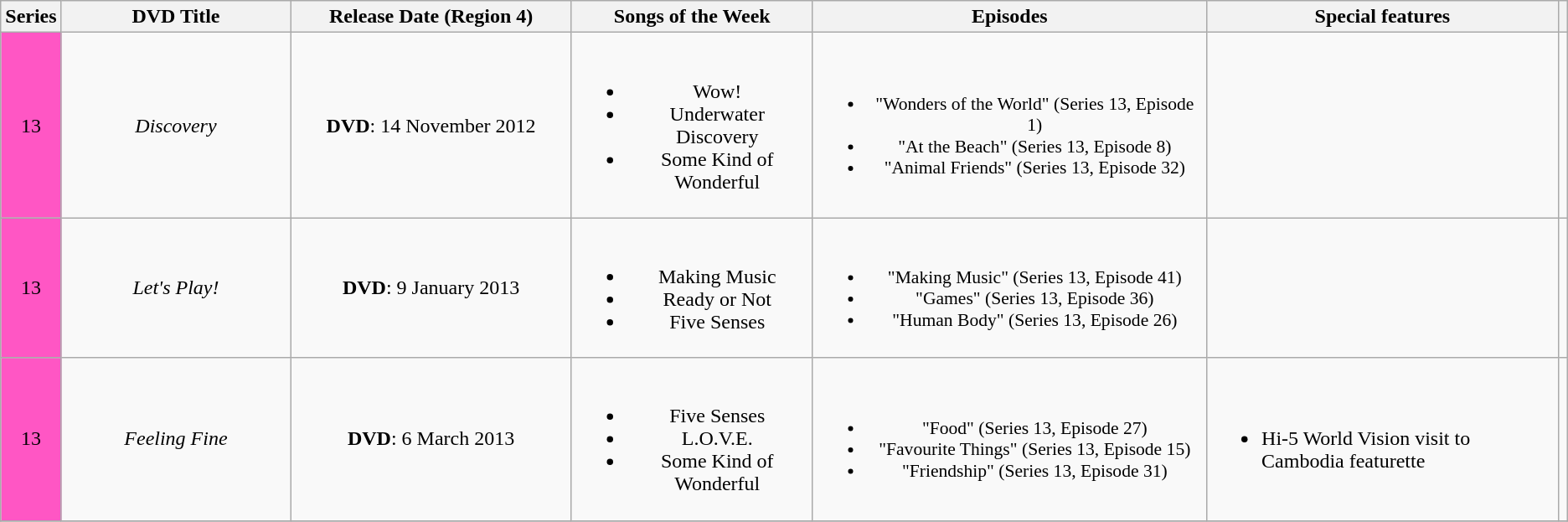<table class="wikitable">
<tr>
<th>Series</th>
<th style="width: 200px;">DVD Title</th>
<th style="width: 250px;">Release Date (Region 4)</th>
<th style="width: 200px;">Songs of the Week</th>
<th style="width: 350px;">Episodes</th>
<th style="width: 310px;">Special features</th>
<th scope="col" class="unsortable"></th>
</tr>
<tr>
<td style="background:#FF56C4; height:10px; text-align:center">13</td>
<td style="text-align:center"><em>Discovery</em></td>
<td style="text-align:center"><strong>DVD</strong>: 14 November 2012</td>
<td style="text-align:center"><br><ul><li>Wow!</li><li>Underwater Discovery</li><li>Some Kind of Wonderful</li></ul></td>
<td style="text-align:center; font-size: 90%;"><br><ul><li>"Wonders of the World" (Series 13, Episode 1)</li><li>"At the Beach" (Series 13, Episode 8)</li><li>"Animal Friends" (Series 13, Episode 32)</li></ul></td>
<td></td>
<td style="text-align:center;"></td>
</tr>
<tr>
<td style="background:#FF56C4; height:10px; text-align:center">13</td>
<td style="text-align:center"><em>Let's Play!</em></td>
<td style="text-align:center"><strong>DVD</strong>: 9 January 2013</td>
<td style="text-align:center"><br><ul><li>Making Music</li><li>Ready or Not</li><li>Five Senses</li></ul></td>
<td style="text-align:center; font-size: 90%;"><br><ul><li>"Making Music" (Series 13, Episode 41)</li><li>"Games" (Series 13, Episode 36)</li><li>"Human Body" (Series 13, Episode 26)</li></ul></td>
<td></td>
<td style="text-align:center;"></td>
</tr>
<tr>
<td style="background:#FF56C4; height:10px; text-align:center">13</td>
<td style="text-align:center"><em>Feeling Fine</em></td>
<td style="text-align:center"><strong>DVD</strong>: 6 March 2013</td>
<td style="text-align:center"><br><ul><li>Five Senses</li><li>L.O.V.E.</li><li>Some Kind of Wonderful</li></ul></td>
<td style="text-align:center; font-size: 90%;"><br><ul><li>"Food" (Series 13, Episode 27)</li><li>"Favourite Things" (Series 13, Episode 15)</li><li>"Friendship" (Series 13, Episode 31)</li></ul></td>
<td><br><ul><li>Hi-5 World Vision visit to Cambodia featurette</li></ul></td>
<td style="text-align:center;"></td>
</tr>
<tr>
</tr>
</table>
